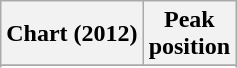<table class="wikitable sortable plainrowheaders" style="text-align:center">
<tr>
<th scope="col">Chart (2012)</th>
<th scope="col">Peak<br> position</th>
</tr>
<tr>
</tr>
<tr>
</tr>
<tr>
</tr>
</table>
